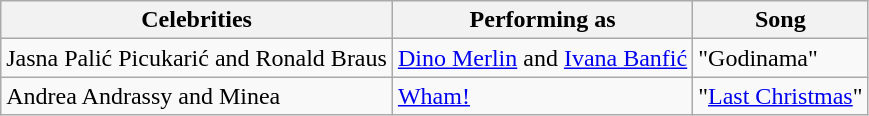<table class=wikitable>
<tr>
<th>Celebrities</th>
<th>Performing as</th>
<th>Song</th>
</tr>
<tr>
<td>Jasna Palić Picukarić and Ronald Braus</td>
<td><a href='#'>Dino Merlin</a> and <a href='#'>Ivana Banfić</a></td>
<td>"Godinama"</td>
</tr>
<tr>
<td>Andrea Andrassy and Minea</td>
<td><a href='#'>Wham!</a></td>
<td>"<a href='#'>Last Christmas</a>"</td>
</tr>
</table>
